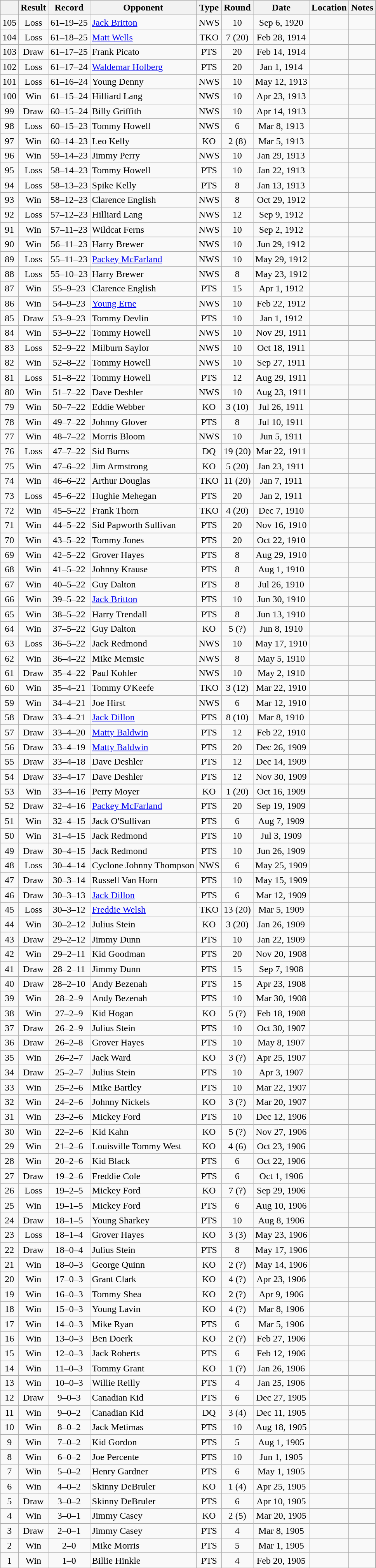<table class="wikitable mw-collapsible" style="text-align:center">
<tr>
<th></th>
<th>Result</th>
<th>Record</th>
<th>Opponent</th>
<th>Type</th>
<th>Round</th>
<th>Date</th>
<th>Location</th>
<th>Notes</th>
</tr>
<tr>
<td>105</td>
<td>Loss</td>
<td>61–19–25</td>
<td style="text-align:left;"><a href='#'>Jack Britton</a></td>
<td>NWS</td>
<td>10</td>
<td>Sep 6, 1920</td>
<td style="text-align:left;"></td>
<td></td>
</tr>
<tr>
<td>104</td>
<td>Loss</td>
<td>61–18–25</td>
<td style="text-align:left;"><a href='#'>Matt Wells</a></td>
<td>TKO</td>
<td>7 (20)</td>
<td>Feb 28, 1914</td>
<td style="text-align:left;"></td>
<td></td>
</tr>
<tr>
<td>103</td>
<td>Draw</td>
<td>61–17–25</td>
<td style="text-align:left;">Frank Picato</td>
<td>PTS</td>
<td>20</td>
<td>Feb 14, 1914</td>
<td style="text-align:left;"></td>
<td></td>
</tr>
<tr>
<td>102</td>
<td>Loss</td>
<td>61–17–24</td>
<td style="text-align:left;"><a href='#'>Waldemar Holberg</a></td>
<td>PTS</td>
<td>20</td>
<td>Jan 1, 1914</td>
<td style="text-align:left;"></td>
<td style="text-align:left;"></td>
</tr>
<tr>
<td>101</td>
<td>Loss</td>
<td>61–16–24</td>
<td style="text-align:left;">Young Denny</td>
<td>NWS</td>
<td>10</td>
<td>May 12, 1913</td>
<td style="text-align:left;"></td>
<td style="text-align:left;"></td>
</tr>
<tr>
<td>100</td>
<td>Win</td>
<td>61–15–24</td>
<td style="text-align:left;">Hilliard Lang</td>
<td>NWS</td>
<td>10</td>
<td>Apr 23, 1913</td>
<td style="text-align:left;"></td>
<td></td>
</tr>
<tr>
<td>99</td>
<td>Draw</td>
<td>60–15–24</td>
<td style="text-align:left;">Billy Griffith</td>
<td>NWS</td>
<td>10</td>
<td>Apr 14, 1913</td>
<td style="text-align:left;"></td>
<td></td>
</tr>
<tr>
<td>98</td>
<td>Loss</td>
<td>60–15–23</td>
<td style="text-align:left;">Tommy Howell</td>
<td>NWS</td>
<td>6</td>
<td>Mar 8, 1913</td>
<td style="text-align:left;"></td>
<td></td>
</tr>
<tr>
<td>97</td>
<td>Win</td>
<td>60–14–23</td>
<td style="text-align:left;">Leo Kelly</td>
<td>KO</td>
<td>2 (8)</td>
<td>Mar 5, 1913</td>
<td style="text-align:left;"></td>
<td></td>
</tr>
<tr>
<td>96</td>
<td>Win</td>
<td>59–14–23</td>
<td style="text-align:left;">Jimmy Perry</td>
<td>NWS</td>
<td>10</td>
<td>Jan 29, 1913</td>
<td style="text-align:left;"></td>
<td></td>
</tr>
<tr>
<td>95</td>
<td>Loss</td>
<td>58–14–23</td>
<td style="text-align:left;">Tommy Howell</td>
<td>PTS</td>
<td>10</td>
<td>Jan 22, 1913</td>
<td style="text-align:left;"></td>
<td></td>
</tr>
<tr>
<td>94</td>
<td>Loss</td>
<td>58–13–23</td>
<td style="text-align:left;">Spike Kelly</td>
<td>PTS</td>
<td>8</td>
<td>Jan 13, 1913</td>
<td style="text-align:left;"></td>
<td style="text-align:left;"></td>
</tr>
<tr>
<td>93</td>
<td>Win</td>
<td>58–12–23</td>
<td style="text-align:left;">Clarence English</td>
<td>NWS</td>
<td>8</td>
<td>Oct 29, 1912</td>
<td style="text-align:left;"></td>
<td></td>
</tr>
<tr>
<td>92</td>
<td>Loss</td>
<td>57–12–23</td>
<td style="text-align:left;">Hilliard Lang</td>
<td>NWS</td>
<td>12</td>
<td>Sep 9, 1912</td>
<td style="text-align:left;"></td>
<td style="text-align:left;"></td>
</tr>
<tr>
<td>91</td>
<td>Win</td>
<td>57–11–23</td>
<td style="text-align:left;">Wildcat Ferns</td>
<td>NWS</td>
<td>10</td>
<td>Sep 2, 1912</td>
<td style="text-align:left;"></td>
<td></td>
</tr>
<tr>
<td>90</td>
<td>Win</td>
<td>56–11–23</td>
<td style="text-align:left;">Harry Brewer</td>
<td>NWS</td>
<td>10</td>
<td>Jun 29, 1912</td>
<td style="text-align:left;"></td>
<td></td>
</tr>
<tr>
<td>89</td>
<td>Loss</td>
<td>55–11–23</td>
<td style="text-align:left;"><a href='#'>Packey McFarland</a></td>
<td>NWS</td>
<td>10</td>
<td>May 29, 1912</td>
<td style="text-align:left;"></td>
<td style="text-align:left;"></td>
</tr>
<tr>
<td>88</td>
<td>Loss</td>
<td>55–10–23</td>
<td style="text-align:left;">Harry Brewer</td>
<td>NWS</td>
<td>8</td>
<td>May 23, 1912</td>
<td style="text-align:left;"></td>
<td style="text-align:left;"></td>
</tr>
<tr>
<td>87</td>
<td>Win</td>
<td>55–9–23</td>
<td style="text-align:left;">Clarence English</td>
<td>PTS</td>
<td>15</td>
<td>Apr 1, 1912</td>
<td style="text-align:left;"></td>
<td style="text-align:left;"></td>
</tr>
<tr>
<td>86</td>
<td>Win</td>
<td>54–9–23</td>
<td style="text-align:left;"><a href='#'>Young Erne</a></td>
<td>NWS</td>
<td>10</td>
<td>Feb 22, 1912</td>
<td style="text-align:left;"></td>
<td></td>
</tr>
<tr>
<td>85</td>
<td>Draw</td>
<td>53–9–23</td>
<td style="text-align:left;">Tommy Devlin</td>
<td>PTS</td>
<td>10</td>
<td>Jan 1, 1912</td>
<td style="text-align:left;"></td>
<td></td>
</tr>
<tr>
<td>84</td>
<td>Win</td>
<td>53–9–22</td>
<td style="text-align:left;">Tommy Howell</td>
<td>NWS</td>
<td>10</td>
<td>Nov 29, 1911</td>
<td style="text-align:left;"></td>
<td></td>
</tr>
<tr>
<td>83</td>
<td>Loss</td>
<td>52–9–22</td>
<td style="text-align:left;">Milburn Saylor</td>
<td>NWS</td>
<td>10</td>
<td>Oct 18, 1911</td>
<td style="text-align:left;"></td>
<td></td>
</tr>
<tr>
<td>82</td>
<td>Win</td>
<td>52–8–22</td>
<td style="text-align:left;">Tommy Howell</td>
<td>NWS</td>
<td>10</td>
<td>Sep 27, 1911</td>
<td style="text-align:left;"></td>
<td></td>
</tr>
<tr>
<td>81</td>
<td>Loss</td>
<td>51–8–22</td>
<td style="text-align:left;">Tommy Howell</td>
<td>PTS</td>
<td>12</td>
<td>Aug 29, 1911</td>
<td style="text-align:left;"></td>
<td></td>
</tr>
<tr>
<td>80</td>
<td>Win</td>
<td>51–7–22</td>
<td style="text-align:left;">Dave Deshler</td>
<td>NWS</td>
<td>10</td>
<td>Aug 23, 1911</td>
<td style="text-align:left;"></td>
<td></td>
</tr>
<tr>
<td>79</td>
<td>Win</td>
<td>50–7–22</td>
<td style="text-align:left;">Eddie Webber</td>
<td>KO</td>
<td>3 (10)</td>
<td>Jul 26, 1911</td>
<td style="text-align:left;"></td>
<td></td>
</tr>
<tr>
<td>78</td>
<td>Win</td>
<td>49–7–22</td>
<td style="text-align:left;">Johnny Glover</td>
<td>PTS</td>
<td>8</td>
<td>Jul 10, 1911</td>
<td style="text-align:left;"></td>
<td></td>
</tr>
<tr>
<td>77</td>
<td>Win</td>
<td>48–7–22</td>
<td style="text-align:left;">Morris Bloom</td>
<td>NWS</td>
<td>10</td>
<td>Jun 5, 1911</td>
<td style="text-align:left;"></td>
<td></td>
</tr>
<tr>
<td>76</td>
<td>Loss</td>
<td>47–7–22</td>
<td style="text-align:left;">Sid Burns</td>
<td>DQ</td>
<td>19 (20)</td>
<td>Mar 22, 1911</td>
<td style="text-align:left;"></td>
<td></td>
</tr>
<tr>
<td>75</td>
<td>Win</td>
<td>47–6–22</td>
<td style="text-align:left;">Jim Armstrong</td>
<td>KO</td>
<td>5 (20)</td>
<td>Jan 23, 1911</td>
<td style="text-align:left;"></td>
<td></td>
</tr>
<tr>
<td>74</td>
<td>Win</td>
<td>46–6–22</td>
<td style="text-align:left;">Arthur Douglas</td>
<td>TKO</td>
<td>11 (20)</td>
<td>Jan 7, 1911</td>
<td style="text-align:left;"></td>
<td></td>
</tr>
<tr>
<td>73</td>
<td>Loss</td>
<td>45–6–22</td>
<td style="text-align:left;">Hughie Mehegan</td>
<td>PTS</td>
<td>20</td>
<td>Jan 2, 1911</td>
<td style="text-align:left;"></td>
<td style="text-align:left;"></td>
</tr>
<tr>
<td>72</td>
<td>Win</td>
<td>45–5–22</td>
<td style="text-align:left;">Frank Thorn</td>
<td>TKO</td>
<td>4 (20)</td>
<td>Dec 7, 1910</td>
<td style="text-align:left;"></td>
<td></td>
</tr>
<tr>
<td>71</td>
<td>Win</td>
<td>44–5–22</td>
<td style="text-align:left;">Sid Papworth Sullivan</td>
<td>PTS</td>
<td>20</td>
<td>Nov 16, 1910</td>
<td style="text-align:left;"></td>
<td></td>
</tr>
<tr>
<td>70</td>
<td>Win</td>
<td>43–5–22</td>
<td style="text-align:left;">Tommy Jones</td>
<td>PTS</td>
<td>20</td>
<td>Oct 22, 1910</td>
<td style="text-align:left;"></td>
<td></td>
</tr>
<tr>
<td>69</td>
<td>Win</td>
<td>42–5–22</td>
<td style="text-align:left;">Grover Hayes</td>
<td>PTS</td>
<td>8</td>
<td>Aug 29, 1910</td>
<td style="text-align:left;"></td>
<td></td>
</tr>
<tr>
<td>68</td>
<td>Win</td>
<td>41–5–22</td>
<td style="text-align:left;">Johnny Krause</td>
<td>PTS</td>
<td>8</td>
<td>Aug 1, 1910</td>
<td style="text-align:left;"></td>
<td></td>
</tr>
<tr>
<td>67</td>
<td>Win</td>
<td>40–5–22</td>
<td style="text-align:left;">Guy Dalton</td>
<td>PTS</td>
<td>8</td>
<td>Jul 26, 1910</td>
<td style="text-align:left;"></td>
<td></td>
</tr>
<tr>
<td>66</td>
<td>Win</td>
<td>39–5–22</td>
<td style="text-align:left;"><a href='#'>Jack Britton</a></td>
<td>PTS</td>
<td>10</td>
<td>Jun 30, 1910</td>
<td style="text-align:left;"></td>
<td></td>
</tr>
<tr>
<td>65</td>
<td>Win</td>
<td>38–5–22</td>
<td style="text-align:left;">Harry Trendall</td>
<td>PTS</td>
<td>8</td>
<td>Jun 13, 1910</td>
<td style="text-align:left;"></td>
<td></td>
</tr>
<tr>
<td>64</td>
<td>Win</td>
<td>37–5–22</td>
<td style="text-align:left;">Guy Dalton</td>
<td>KO</td>
<td>5 (?)</td>
<td>Jun 8, 1910</td>
<td style="text-align:left;"></td>
<td></td>
</tr>
<tr>
<td>63</td>
<td>Loss</td>
<td>36–5–22</td>
<td style="text-align:left;">Jack Redmond</td>
<td>NWS</td>
<td>10</td>
<td>May 17, 1910</td>
<td style="text-align:left;"></td>
<td></td>
</tr>
<tr>
<td>62</td>
<td>Win</td>
<td>36–4–22</td>
<td style="text-align:left;">Mike Memsic</td>
<td>NWS</td>
<td>8</td>
<td>May 5, 1910</td>
<td style="text-align:left;"></td>
<td></td>
</tr>
<tr>
<td>61</td>
<td>Draw</td>
<td>35–4–22</td>
<td style="text-align:left;">Paul Kohler</td>
<td>NWS</td>
<td>10</td>
<td>May 2, 1910</td>
<td style="text-align:left;"></td>
<td></td>
</tr>
<tr>
<td>60</td>
<td>Win</td>
<td>35–4–21</td>
<td style="text-align:left;">Tommy O'Keefe</td>
<td>TKO</td>
<td>3 (12)</td>
<td>Mar 22, 1910</td>
<td style="text-align:left;"></td>
<td></td>
</tr>
<tr>
<td>59</td>
<td>Win</td>
<td>34–4–21</td>
<td style="text-align:left;">Joe Hirst</td>
<td>NWS</td>
<td>6</td>
<td>Mar 12, 1910</td>
<td style="text-align:left;"></td>
<td></td>
</tr>
<tr>
<td>58</td>
<td>Draw</td>
<td>33–4–21</td>
<td style="text-align:left;"><a href='#'>Jack Dillon</a></td>
<td>PTS</td>
<td>8 (10)</td>
<td>Mar 8, 1910</td>
<td style="text-align:left;"></td>
<td style="text-align:left;"></td>
</tr>
<tr>
<td>57</td>
<td>Draw</td>
<td>33–4–20</td>
<td style="text-align:left;"><a href='#'>Matty Baldwin</a></td>
<td>PTS</td>
<td>12</td>
<td>Feb 22, 1910</td>
<td style="text-align:left;"></td>
<td></td>
</tr>
<tr>
<td>56</td>
<td>Draw</td>
<td>33–4–19</td>
<td style="text-align:left;"><a href='#'>Matty Baldwin</a></td>
<td>PTS</td>
<td>20</td>
<td>Dec 26, 1909</td>
<td style="text-align:left;"></td>
<td></td>
</tr>
<tr>
<td>55</td>
<td>Draw</td>
<td>33–4–18</td>
<td style="text-align:left;">Dave Deshler</td>
<td>PTS</td>
<td>12</td>
<td>Dec 14, 1909</td>
<td style="text-align:left;"></td>
<td></td>
</tr>
<tr>
<td>54</td>
<td>Draw</td>
<td>33–4–17</td>
<td style="text-align:left;">Dave Deshler</td>
<td>PTS</td>
<td>12</td>
<td>Nov 30, 1909</td>
<td style="text-align:left;"></td>
<td></td>
</tr>
<tr>
<td>53</td>
<td>Win</td>
<td>33–4–16</td>
<td style="text-align:left;">Perry Moyer</td>
<td>KO</td>
<td>1 (20)</td>
<td>Oct 16, 1909</td>
<td style="text-align:left;"></td>
<td></td>
</tr>
<tr>
<td>52</td>
<td>Draw</td>
<td>32–4–16</td>
<td style="text-align:left;"><a href='#'>Packey McFarland</a></td>
<td>PTS</td>
<td>20</td>
<td>Sep 19, 1909</td>
<td style="text-align:left;"></td>
<td></td>
</tr>
<tr>
<td>51</td>
<td>Win</td>
<td>32–4–15</td>
<td style="text-align:left;">Jack O'Sullivan</td>
<td>PTS</td>
<td>6</td>
<td>Aug 7, 1909</td>
<td style="text-align:left;"></td>
<td></td>
</tr>
<tr>
<td>50</td>
<td>Win</td>
<td>31–4–15</td>
<td style="text-align:left;">Jack Redmond</td>
<td>PTS</td>
<td>10</td>
<td>Jul 3, 1909</td>
<td style="text-align:left;"></td>
<td></td>
</tr>
<tr>
<td>49</td>
<td>Draw</td>
<td>30–4–15</td>
<td style="text-align:left;">Jack Redmond</td>
<td>PTS</td>
<td>10</td>
<td>Jun 26, 1909</td>
<td style="text-align:left;"></td>
<td></td>
</tr>
<tr>
<td>48</td>
<td>Loss</td>
<td>30–4–14</td>
<td style="text-align:left;">Cyclone Johnny Thompson</td>
<td>NWS</td>
<td>6</td>
<td>May 25, 1909</td>
<td style="text-align:left;"></td>
<td></td>
</tr>
<tr>
<td>47</td>
<td>Draw</td>
<td>30–3–14</td>
<td style="text-align:left;">Russell Van Horn</td>
<td>PTS</td>
<td>10</td>
<td>May 15, 1909</td>
<td style="text-align:left;"></td>
<td></td>
</tr>
<tr>
<td>46</td>
<td>Draw</td>
<td>30–3–13</td>
<td style="text-align:left;"><a href='#'>Jack Dillon</a></td>
<td>PTS</td>
<td>6</td>
<td>Mar 12, 1909</td>
<td style="text-align:left;"></td>
<td></td>
</tr>
<tr>
<td>45</td>
<td>Loss</td>
<td>30–3–12</td>
<td style="text-align:left;"><a href='#'>Freddie Welsh</a></td>
<td>TKO</td>
<td>13 (20)</td>
<td>Mar 5, 1909</td>
<td style="text-align:left;"></td>
<td></td>
</tr>
<tr>
<td>44</td>
<td>Win</td>
<td>30–2–12</td>
<td style="text-align:left;">Julius Stein</td>
<td>KO</td>
<td>3 (20)</td>
<td>Jan 26, 1909</td>
<td style="text-align:left;"></td>
<td></td>
</tr>
<tr>
<td>43</td>
<td>Draw</td>
<td>29–2–12</td>
<td style="text-align:left;">Jimmy Dunn</td>
<td>PTS</td>
<td>10</td>
<td>Jan 22, 1909</td>
<td style="text-align:left;"></td>
<td></td>
</tr>
<tr>
<td>42</td>
<td>Win</td>
<td>29–2–11</td>
<td style="text-align:left;">Kid Goodman</td>
<td>PTS</td>
<td>20</td>
<td>Nov 20, 1908</td>
<td style="text-align:left;"></td>
<td></td>
</tr>
<tr>
<td>41</td>
<td>Draw</td>
<td>28–2–11</td>
<td style="text-align:left;">Jimmy Dunn</td>
<td>PTS</td>
<td>15</td>
<td>Sep 7, 1908</td>
<td style="text-align:left;"></td>
<td></td>
</tr>
<tr>
<td>40</td>
<td>Draw</td>
<td>28–2–10</td>
<td style="text-align:left;">Andy Bezenah</td>
<td>PTS</td>
<td>15</td>
<td>Apr 23, 1908</td>
<td style="text-align:left;"></td>
<td></td>
</tr>
<tr>
<td>39</td>
<td>Win</td>
<td>28–2–9</td>
<td style="text-align:left;">Andy Bezenah</td>
<td>PTS</td>
<td>10</td>
<td>Mar 30, 1908</td>
<td style="text-align:left;"></td>
<td></td>
</tr>
<tr>
<td>38</td>
<td>Win</td>
<td>27–2–9</td>
<td style="text-align:left;">Kid Hogan</td>
<td>KO</td>
<td>5 (?)</td>
<td>Feb 18, 1908</td>
<td style="text-align:left;"></td>
<td></td>
</tr>
<tr>
<td>37</td>
<td>Draw</td>
<td>26–2–9</td>
<td style="text-align:left;">Julius Stein</td>
<td>PTS</td>
<td>10</td>
<td>Oct 30, 1907</td>
<td style="text-align:left;"></td>
<td></td>
</tr>
<tr>
<td>36</td>
<td>Draw</td>
<td>26–2–8</td>
<td style="text-align:left;">Grover Hayes</td>
<td>PTS</td>
<td>10</td>
<td>May 8, 1907</td>
<td style="text-align:left;"></td>
<td></td>
</tr>
<tr>
<td>35</td>
<td>Win</td>
<td>26–2–7</td>
<td style="text-align:left;">Jack Ward</td>
<td>KO</td>
<td>3 (?)</td>
<td>Apr 25, 1907</td>
<td style="text-align:left;"></td>
<td></td>
</tr>
<tr>
<td>34</td>
<td>Draw</td>
<td>25–2–7</td>
<td style="text-align:left;">Julius Stein</td>
<td>PTS</td>
<td>10</td>
<td>Apr 3, 1907</td>
<td style="text-align:left;"></td>
<td></td>
</tr>
<tr>
<td>33</td>
<td>Win</td>
<td>25–2–6</td>
<td style="text-align:left;">Mike Bartley</td>
<td>PTS</td>
<td>10</td>
<td>Mar 22, 1907</td>
<td style="text-align:left;"></td>
<td></td>
</tr>
<tr>
<td>32</td>
<td>Win</td>
<td>24–2–6</td>
<td style="text-align:left;">Johnny Nickels</td>
<td>KO</td>
<td>3 (?)</td>
<td>Mar 20, 1907</td>
<td style="text-align:left;"></td>
<td></td>
</tr>
<tr>
<td>31</td>
<td>Win</td>
<td>23–2–6</td>
<td style="text-align:left;">Mickey Ford</td>
<td>PTS</td>
<td>10</td>
<td>Dec 12, 1906</td>
<td style="text-align:left;"></td>
<td></td>
</tr>
<tr>
<td>30</td>
<td>Win</td>
<td>22–2–6</td>
<td style="text-align:left;">Kid Kahn</td>
<td>KO</td>
<td>5 (?)</td>
<td>Nov 27, 1906</td>
<td style="text-align:left;"></td>
<td></td>
</tr>
<tr>
<td>29</td>
<td>Win</td>
<td>21–2–6</td>
<td style="text-align:left;">Louisville Tommy West</td>
<td>KO</td>
<td>4 (6)</td>
<td>Oct 23, 1906</td>
<td style="text-align:left;"></td>
<td></td>
</tr>
<tr>
<td>28</td>
<td>Win</td>
<td>20–2–6</td>
<td style="text-align:left;">Kid Black</td>
<td>PTS</td>
<td>6</td>
<td>Oct 22, 1906</td>
<td style="text-align:left;"></td>
<td></td>
</tr>
<tr>
<td>27</td>
<td>Draw</td>
<td>19–2–6</td>
<td style="text-align:left;">Freddie Cole</td>
<td>PTS</td>
<td>6</td>
<td>Oct 1, 1906</td>
<td style="text-align:left;"></td>
<td></td>
</tr>
<tr>
<td>26</td>
<td>Loss</td>
<td>19–2–5</td>
<td style="text-align:left;">Mickey Ford</td>
<td>KO</td>
<td>7 (?)</td>
<td>Sep 29, 1906</td>
<td style="text-align:left;"></td>
<td></td>
</tr>
<tr>
<td>25</td>
<td>Win</td>
<td>19–1–5</td>
<td style="text-align:left;">Mickey Ford</td>
<td>PTS</td>
<td>6</td>
<td>Aug 10, 1906</td>
<td style="text-align:left;"></td>
<td></td>
</tr>
<tr>
<td>24</td>
<td>Draw</td>
<td>18–1–5</td>
<td style="text-align:left;">Young Sharkey</td>
<td>PTS</td>
<td>10</td>
<td>Aug 8, 1906</td>
<td style="text-align:left;"></td>
<td></td>
</tr>
<tr>
<td>23</td>
<td>Loss</td>
<td>18–1–4</td>
<td style="text-align:left;">Grover Hayes</td>
<td>KO</td>
<td>3 (3)</td>
<td>May 23, 1906</td>
<td style="text-align:left;"></td>
<td></td>
</tr>
<tr>
<td>22</td>
<td>Draw</td>
<td>18–0–4</td>
<td style="text-align:left;">Julius Stein</td>
<td>PTS</td>
<td>8</td>
<td>May 17, 1906</td>
<td style="text-align:left;"></td>
<td></td>
</tr>
<tr>
<td>21</td>
<td>Win</td>
<td>18–0–3</td>
<td style="text-align:left;">George Quinn</td>
<td>KO</td>
<td>2 (?)</td>
<td>May 14, 1906</td>
<td style="text-align:left;"></td>
<td></td>
</tr>
<tr>
<td>20</td>
<td>Win</td>
<td>17–0–3</td>
<td style="text-align:left;">Grant Clark</td>
<td>KO</td>
<td>4 (?)</td>
<td>Apr 23, 1906</td>
<td style="text-align:left;"></td>
<td></td>
</tr>
<tr>
<td>19</td>
<td>Win</td>
<td>16–0–3</td>
<td style="text-align:left;">Tommy Shea</td>
<td>KO</td>
<td>2 (?)</td>
<td>Apr 9, 1906</td>
<td style="text-align:left;"></td>
<td></td>
</tr>
<tr>
<td>18</td>
<td>Win</td>
<td>15–0–3</td>
<td style="text-align:left;">Young Lavin</td>
<td>KO</td>
<td>4 (?)</td>
<td>Mar 8, 1906</td>
<td style="text-align:left;"></td>
<td></td>
</tr>
<tr>
<td>17</td>
<td>Win</td>
<td>14–0–3</td>
<td style="text-align:left;">Mike Ryan</td>
<td>PTS</td>
<td>6</td>
<td>Mar 5, 1906</td>
<td style="text-align:left;"></td>
<td></td>
</tr>
<tr>
<td>16</td>
<td>Win</td>
<td>13–0–3</td>
<td style="text-align:left;">Ben Doerk</td>
<td>KO</td>
<td>2 (?)</td>
<td>Feb 27, 1906</td>
<td style="text-align:left;"></td>
<td></td>
</tr>
<tr>
<td>15</td>
<td>Win</td>
<td>12–0–3</td>
<td style="text-align:left;">Jack Roberts</td>
<td>PTS</td>
<td>6</td>
<td>Feb 12, 1906</td>
<td style="text-align:left;"></td>
<td></td>
</tr>
<tr>
<td>14</td>
<td>Win</td>
<td>11–0–3</td>
<td style="text-align:left;">Tommy Grant</td>
<td>KO</td>
<td>1 (?)</td>
<td>Jan 26, 1906</td>
<td style="text-align:left;"></td>
<td></td>
</tr>
<tr>
<td>13</td>
<td>Win</td>
<td>10–0–3</td>
<td style="text-align:left;">Willie Reilly</td>
<td>PTS</td>
<td>4</td>
<td>Jan 25, 1906</td>
<td style="text-align:left;"></td>
<td></td>
</tr>
<tr>
<td>12</td>
<td>Draw</td>
<td>9–0–3</td>
<td style="text-align:left;">Canadian Kid</td>
<td>PTS</td>
<td>6</td>
<td>Dec 27, 1905</td>
<td style="text-align:left;"></td>
<td></td>
</tr>
<tr>
<td>11</td>
<td>Win</td>
<td>9–0–2</td>
<td style="text-align:left;">Canadian Kid</td>
<td>DQ</td>
<td>3 (4)</td>
<td>Dec 11, 1905</td>
<td style="text-align:left;"></td>
<td></td>
</tr>
<tr>
<td>10</td>
<td>Win</td>
<td>8–0–2</td>
<td style="text-align:left;">Jack Metimas</td>
<td>PTS</td>
<td>10</td>
<td>Aug 18, 1905</td>
<td style="text-align:left;"></td>
<td></td>
</tr>
<tr>
<td>9</td>
<td>Win</td>
<td>7–0–2</td>
<td style="text-align:left;">Kid Gordon</td>
<td>PTS</td>
<td>5</td>
<td>Aug 1, 1905</td>
<td style="text-align:left;"></td>
<td style="text-align:left;"></td>
</tr>
<tr>
<td>8</td>
<td>Win</td>
<td>6–0–2</td>
<td style="text-align:left;">Joe Percente</td>
<td>PTS</td>
<td>10</td>
<td>Jun 1, 1905</td>
<td style="text-align:left;"></td>
<td style="text-align:left;"></td>
</tr>
<tr>
<td>7</td>
<td>Win</td>
<td>5–0–2</td>
<td style="text-align:left;">Henry Gardner</td>
<td>PTS</td>
<td>6</td>
<td>May 1, 1905</td>
<td style="text-align:left;"></td>
<td style="text-align:left;"></td>
</tr>
<tr>
<td>6</td>
<td>Win</td>
<td>4–0–2</td>
<td style="text-align:left;">Skinny DeBruler</td>
<td>KO</td>
<td>1 (4)</td>
<td>Apr 25, 1905</td>
<td style="text-align:left;"></td>
<td></td>
</tr>
<tr>
<td>5</td>
<td>Draw</td>
<td>3–0–2</td>
<td style="text-align:left;">Skinny DeBruler</td>
<td>PTS</td>
<td>6</td>
<td>Apr 10, 1905</td>
<td style="text-align:left;"></td>
<td></td>
</tr>
<tr>
<td>4</td>
<td>Win</td>
<td>3–0–1</td>
<td style="text-align:left;">Jimmy Casey</td>
<td>KO</td>
<td>2 (5)</td>
<td>Mar 20, 1905</td>
<td style="text-align:left;"></td>
<td></td>
</tr>
<tr>
<td>3</td>
<td>Draw</td>
<td>2–0–1</td>
<td style="text-align:left;">Jimmy Casey</td>
<td>PTS</td>
<td>4</td>
<td>Mar 8, 1905</td>
<td style="text-align:left;"></td>
<td></td>
</tr>
<tr>
<td>2</td>
<td>Win</td>
<td>2–0</td>
<td style="text-align:left;">Mike Morris</td>
<td>PTS</td>
<td>5</td>
<td>Mar 1, 1905</td>
<td style="text-align:left;"></td>
<td style="text-align:left;"></td>
</tr>
<tr>
<td>1</td>
<td>Win</td>
<td>1–0</td>
<td style="text-align:left;">Billie Hinkle</td>
<td>PTS</td>
<td>4</td>
<td>Feb 20, 1905</td>
<td style="text-align:left;"></td>
<td></td>
</tr>
<tr>
</tr>
</table>
